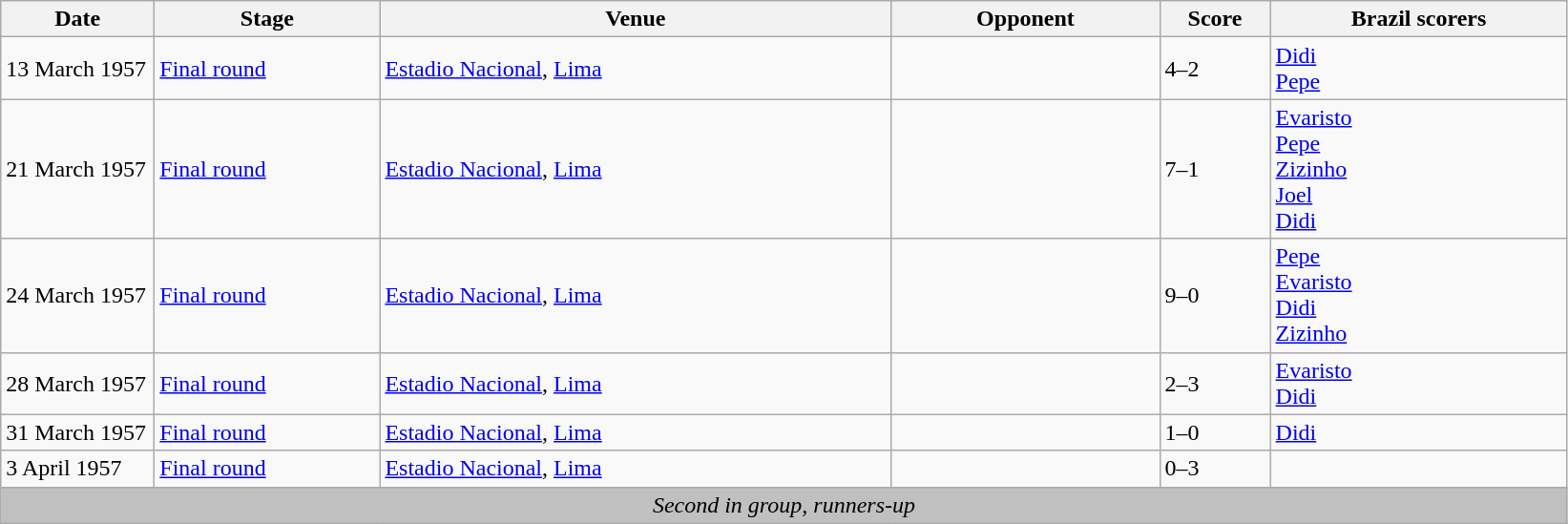<table class="wikitable">
<tr>
<th width=100px>Date</th>
<th width=150px>Stage</th>
<th width=350px>Venue</th>
<th width=180px>Opponent</th>
<th width=70px>Score</th>
<th width=200px>Brazil scorers</th>
</tr>
<tr>
<td>13 March 1957</td>
<td><a href='#'>Final round</a></td>
<td><a href='#'>Estadio Nacional</a>, <a href='#'>Lima</a></td>
<td></td>
<td>4–2</td>
<td><a href='#'>Didi</a>  <br> <a href='#'>Pepe</a> </td>
</tr>
<tr>
<td>21 March 1957</td>
<td><a href='#'>Final round</a></td>
<td><a href='#'>Estadio Nacional</a>, <a href='#'>Lima</a></td>
<td></td>
<td>7–1</td>
<td><a href='#'>Evaristo</a>  <br> <a href='#'>Pepe</a>  <br> <a href='#'>Zizinho</a>  <br> <a href='#'>Joel</a>  <br> <a href='#'>Didi</a> </td>
</tr>
<tr>
<td>24 March 1957</td>
<td><a href='#'>Final round</a></td>
<td><a href='#'>Estadio Nacional</a>, <a href='#'>Lima</a></td>
<td></td>
<td>9–0</td>
<td><a href='#'>Pepe</a>  <br> <a href='#'>Evaristo</a>  <br> <a href='#'>Didi</a>  <br> <a href='#'>Zizinho</a> </td>
</tr>
<tr>
<td>28 March 1957</td>
<td><a href='#'>Final round</a></td>
<td><a href='#'>Estadio Nacional</a>, <a href='#'>Lima</a></td>
<td></td>
<td>2–3</td>
<td><a href='#'>Evaristo</a>  <br> <a href='#'>Didi</a> </td>
</tr>
<tr>
<td>31 March 1957</td>
<td><a href='#'>Final round</a></td>
<td><a href='#'>Estadio Nacional</a>, <a href='#'>Lima</a></td>
<td></td>
<td>1–0</td>
<td><a href='#'>Didi</a> </td>
</tr>
<tr>
<td>3 April 1957</td>
<td><a href='#'>Final round</a></td>
<td><a href='#'>Estadio Nacional</a>, <a href='#'>Lima</a></td>
<td></td>
<td>0–3</td>
<td></td>
</tr>
<tr>
<td colspan="6"  style="text-align:center; background:silver;"><em>Second in group, runners-up</em></td>
</tr>
</table>
